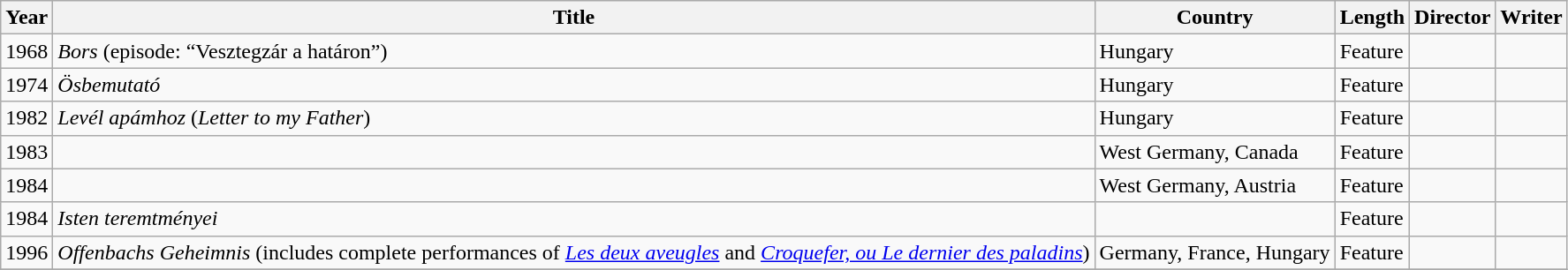<table class="wikitable sortable">
<tr>
<th>Year</th>
<th>Title</th>
<th>Country</th>
<th>Length</th>
<th>Director</th>
<th>Writer</th>
</tr>
<tr>
<td>1968</td>
<td><em>Bors</em> (episode: “Vesztegzár a határon”)</td>
<td>Hungary</td>
<td>Feature</td>
<td></td>
<td></td>
</tr>
<tr>
<td>1974</td>
<td><em>Ösbemutató</em></td>
<td>Hungary</td>
<td>Feature</td>
<td></td>
<td></td>
</tr>
<tr>
<td>1982</td>
<td><em>Levél apámhoz</em> (<em>Letter to my Father</em>)</td>
<td>Hungary</td>
<td>Feature</td>
<td></td>
<td></td>
</tr>
<tr>
<td>1983</td>
<td><em></em></td>
<td>West Germany, Canada</td>
<td>Feature</td>
<td></td>
<td></td>
</tr>
<tr>
<td>1984</td>
<td><em></em></td>
<td>West Germany, Austria</td>
<td>Feature</td>
<td></td>
<td></td>
</tr>
<tr>
<td>1984</td>
<td><em>Isten teremtményei</em></td>
<td></td>
<td>Feature</td>
<td></td>
<td></td>
</tr>
<tr>
<td>1996</td>
<td><em>Offenbachs Geheimnis</em> (includes complete performances of <em><a href='#'>Les deux aveugles</a></em> and <em><a href='#'>Croquefer, ou Le dernier des paladins</a></em>)</td>
<td>Germany, France, Hungary</td>
<td>Feature</td>
<td></td>
<td></td>
</tr>
<tr>
</tr>
</table>
